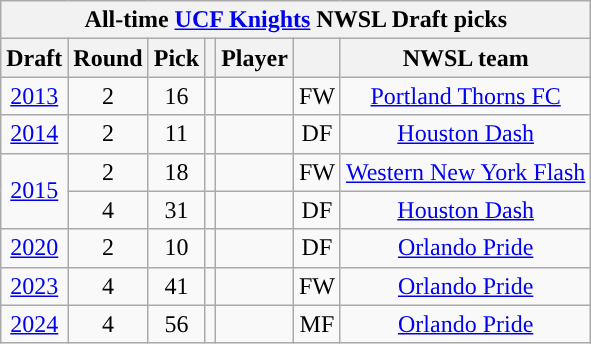<table class="wikitable sortable" style="text-align: center;">
<tr>
<th colspan="7" style="background:#">All-time <a href='#'><span>UCF Knights</span></a> NWSL Draft picks</th>
</tr>
<tr>
<th scope="col">Draft</th>
<th scope="col">Round</th>
<th scope="col">Pick</th>
<th scope="col"></th>
<th scope="col">Player</th>
<th scope="col"></th>
<th scope="col">NWSL team</th>
</tr>
<tr>
<td><a href='#'>2013</a></td>
<td>2</td>
<td>16</td>
<td></td>
<td></td>
<td>FW</td>
<td><a href='#'>Portland Thorns FC</a></td>
</tr>
<tr>
<td><a href='#'>2014</a></td>
<td>2</td>
<td>11</td>
<td></td>
<td></td>
<td>DF</td>
<td><a href='#'>Houston Dash</a></td>
</tr>
<tr>
<td rowspan="2"><a href='#'>2015</a></td>
<td>2</td>
<td>18</td>
<td></td>
<td></td>
<td>FW</td>
<td><a href='#'>Western New York Flash</a></td>
</tr>
<tr>
<td>4</td>
<td>31</td>
<td></td>
<td></td>
<td>DF</td>
<td><a href='#'>Houston Dash</a></td>
</tr>
<tr>
<td><a href='#'>2020</a></td>
<td>2</td>
<td>10</td>
<td></td>
<td></td>
<td>DF</td>
<td><a href='#'>Orlando Pride</a></td>
</tr>
<tr>
<td><a href='#'>2023</a></td>
<td>4</td>
<td>41</td>
<td></td>
<td></td>
<td>FW</td>
<td><a href='#'>Orlando Pride</a></td>
</tr>
<tr>
<td><a href='#'>2024</a></td>
<td>4</td>
<td>56</td>
<td></td>
<td></td>
<td>MF</td>
<td><a href='#'>Orlando Pride</a></td>
</tr>
</table>
